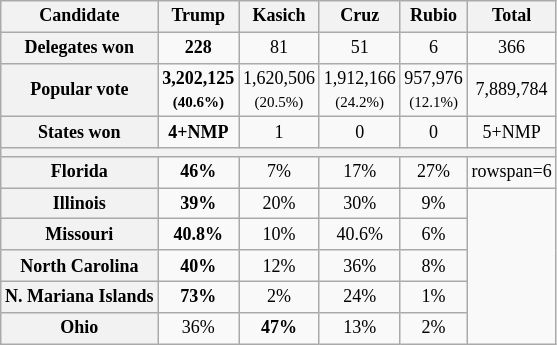<table class="wikitable" style="font-size:12px; text-align: center;">
<tr>
<th>Candidate</th>
<th><strong>Trump</strong></th>
<th>Kasich</th>
<th>Cruz</th>
<th>Rubio</th>
<th>Total</th>
</tr>
<tr>
<th scope="row">Delegates won</th>
<td><strong>228</strong>   </td>
<td> 81   </td>
<td>    51   </td>
<td>   6   </td>
<td>366</td>
</tr>
<tr>
<th scope="row">Popular vote  </th>
<td><strong>3,202,125<br><small>(40.6%)</small></strong>   </td>
<td> 1,620,506<br><small>(20.5%)</small>   </td>
<td>    1,912,166<br><small>(24.2%)</small>   </td>
<td>   957,976<br><small>(12.1%)</small>   </td>
<td>7,889,784 </td>
</tr>
<tr>
<th scope="row">States won</th>
<td><strong>4+NMP</strong> </td>
<td>1 </td>
<td>0   </td>
<td>0   </td>
<td>5+NMP</td>
</tr>
<tr>
<th scope="row" colspan="6"></th>
</tr>
<tr>
<th scope="row">Florida</th>
<td><strong>46%</strong></td>
<td>7%</td>
<td>17%</td>
<td>27%</td>
<td>rowspan=6 </td>
</tr>
<tr>
<th scope="row">Illinois</th>
<td><strong>39%</strong></td>
<td>20%</td>
<td>30%</td>
<td>9%</td>
</tr>
<tr>
<th scope="row">Missouri</th>
<td><strong>40.8%</strong></td>
<td>10%</td>
<td>40.6%</td>
<td>6%</td>
</tr>
<tr>
<th scope="row">North Carolina</th>
<td><strong>40%</strong></td>
<td>12%</td>
<td>36%</td>
<td>8%</td>
</tr>
<tr>
<th scope="row">N. Mariana Islands</th>
<td><strong>73%</strong></td>
<td>2%</td>
<td>24%</td>
<td>1%</td>
</tr>
<tr>
<th scope="row">Ohio</th>
<td>36%</td>
<td><strong>47%</strong></td>
<td>13%</td>
<td>2%</td>
</tr>
</table>
